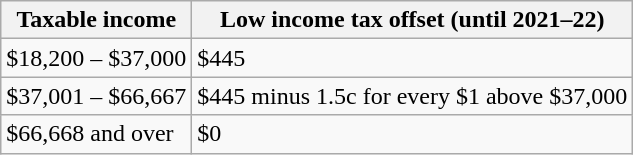<table class="wikitable">
<tr>
<th>Taxable income</th>
<th>Low income tax offset (until 2021–22)</th>
</tr>
<tr>
<td>$18,200 – $37,000</td>
<td>$445</td>
</tr>
<tr>
<td>$37,001 – $66,667</td>
<td>$445 minus 1.5c for every $1 above $37,000</td>
</tr>
<tr>
<td>$66,668 and over</td>
<td>$0</td>
</tr>
</table>
